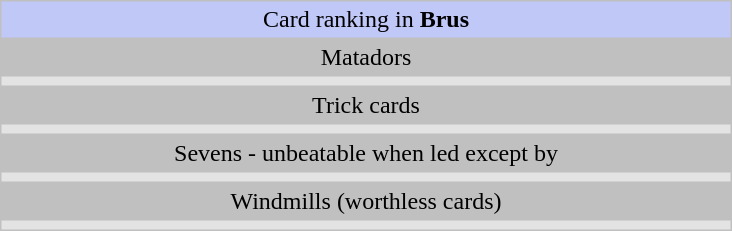<table cellpadding="3" style="float: right; background: #C0C0C0; margin-left: 1em; border-spacing: 1px;">
<tr align="center">
<td style="background: #c0c8f8;" colspan="3" width="480">Card ranking in <strong>Brus</strong></td>
</tr>
<tr align="center">
<td colspan="3">Matadors</td>
</tr>
<tr align="center">
<td colspan="4" style="background: #e3e3e3;">  </td>
</tr>
<tr align="center">
<td colspan="3">Trick cards</td>
</tr>
<tr align="center">
<td colspan="4" style="background: #e3e3e3;">              </td>
</tr>
<tr align="center">
<td colspan="3">Sevens - unbeatable when led except by </td>
</tr>
<tr align="center">
<td colspan="4" style="background: #e3e3e3;">   </td>
</tr>
<tr align="center">
<td colspan="3">Windmills (worthless cards)</td>
</tr>
<tr align="center">
<td colspan="4" style="background: #e3e3e3;">             </td>
</tr>
</table>
